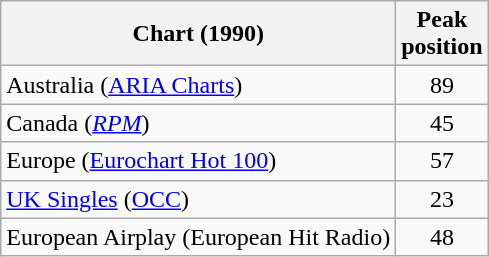<table class="wikitable sortable">
<tr>
<th>Chart (1990)</th>
<th>Peak<br>position</th>
</tr>
<tr>
<td>Australia (<a href='#'>ARIA Charts</a>)</td>
<td style="text-align:center;">89</td>
</tr>
<tr>
<td>Canada (<em><a href='#'>RPM</a></em>)</td>
<td style="text-align:center;">45</td>
</tr>
<tr>
<td>Europe (<a href='#'>Eurochart Hot 100</a>)</td>
<td style="text-align:center;">57</td>
</tr>
<tr>
<td><a href='#'>UK Singles</a> (<a href='#'>OCC</a>)</td>
<td style="text-align:center;">23</td>
</tr>
<tr>
<td>European Airplay (European Hit Radio)</td>
<td style="text-align:center;">48</td>
</tr>
</table>
